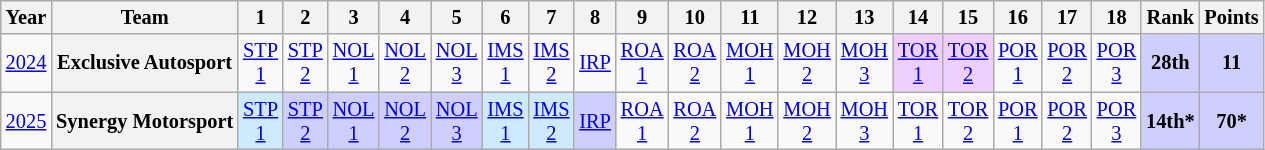<table class="wikitable" style="text-align:center; font-size:85%">
<tr>
<th>Year</th>
<th>Team</th>
<th>1</th>
<th>2</th>
<th>3</th>
<th>4</th>
<th>5</th>
<th>6</th>
<th>7</th>
<th>8</th>
<th>9</th>
<th>10</th>
<th>11</th>
<th>12</th>
<th>13</th>
<th>14</th>
<th>15</th>
<th>16</th>
<th>17</th>
<th>18</th>
<th>Rank</th>
<th>Points</th>
</tr>
<tr>
<td><a href='#'>2024</a></td>
<th nowrap>Exclusive Autosport</th>
<td><a href='#'>STP<br>1</a></td>
<td><a href='#'>STP<br>2</a></td>
<td><a href='#'>NOL<br>1</a></td>
<td><a href='#'>NOL<br>2</a></td>
<td><a href='#'>NOL<br>3</a></td>
<td><a href='#'>IMS<br>1</a></td>
<td><a href='#'>IMS<br>2</a></td>
<td><a href='#'>IRP</a></td>
<td><a href='#'>ROA<br>1</a></td>
<td><a href='#'>ROA<br>2</a></td>
<td><a href='#'>MOH<br>1</a></td>
<td><a href='#'>MOH<br>2</a></td>
<td><a href='#'>MOH<br>3</a></td>
<td style="background:#EFCFFF;"><a href='#'>TOR<br>1</a><br></td>
<td style="background:#EFCFFF;"><a href='#'>TOR<br>2</a><br></td>
<td><a href='#'>POR<br>1</a></td>
<td><a href='#'>POR<br>2</a></td>
<td><a href='#'>POR<br>3</a></td>
<th style="background:#CFCFFF;">28th</th>
<th style="background:#CFCFFF;">11</th>
</tr>
<tr>
<td><a href='#'>2025</a></td>
<th>Synergy Motorsport</th>
<td style="background:#CFEAFF;"><a href='#'>STP<br>1</a><br></td>
<td style="background:#CFCFFF;"><a href='#'>STP<br>2</a><br></td>
<td style="background:#CFCFFF;"><a href='#'>NOL<br>1</a><br></td>
<td style="background:#CFCFFF;"><a href='#'>NOL<br>2</a><br></td>
<td style="background:#CFCFFF;"><a href='#'>NOL<br>3</a><br></td>
<td style="background:#CFEAFF;"><a href='#'>IMS<br>1</a><br></td>
<td style="background:#CFEAFF;"><a href='#'>IMS<br>2</a><br></td>
<td style="background:#CFCFFF;"><a href='#'>IRP</a><br></td>
<td><a href='#'>ROA<br>1</a></td>
<td><a href='#'>ROA<br>2</a></td>
<td><a href='#'>MOH<br>1</a></td>
<td><a href='#'>MOH<br>2</a></td>
<td><a href='#'>MOH<br>3</a></td>
<td><a href='#'>TOR<br>1</a></td>
<td><a href='#'>TOR<br>2</a></td>
<td><a href='#'>POR<br>1</a></td>
<td><a href='#'>POR<br>2</a></td>
<td><a href='#'>POR<br>3</a></td>
<th style="background:#CFCFFF;">14th*</th>
<th style="background:#CFCFFF;">70*</th>
</tr>
</table>
